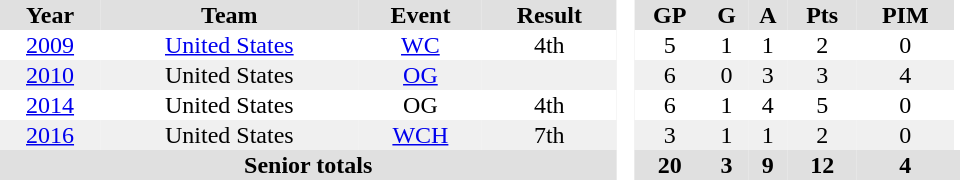<table border="0" cellpadding="1" cellspacing="0" style="text-align:center; width:40em;">
<tr bgcolor="#e0e0e0">
<th>Year</th>
<th>Team</th>
<th>Event</th>
<th>Result</th>
<th rowspan="99" bgcolor="#ffffff"> </th>
<th>GP</th>
<th>G</th>
<th>A</th>
<th>Pts</th>
<th>PIM</th>
</tr>
<tr>
<td><a href='#'>2009</a></td>
<td><a href='#'>United States</a></td>
<td><a href='#'>WC</a></td>
<td>4th</td>
<td>5</td>
<td>1</td>
<td>1</td>
<td>2</td>
<td>0</td>
</tr>
<tr bgcolor="#f0f0f0">
<td><a href='#'>2010</a></td>
<td>United States</td>
<td><a href='#'>OG</a></td>
<td></td>
<td>6</td>
<td>0</td>
<td>3</td>
<td>3</td>
<td>4</td>
</tr>
<tr>
<td><a href='#'>2014</a></td>
<td>United States</td>
<td>OG</td>
<td>4th</td>
<td>6</td>
<td>1</td>
<td>4</td>
<td>5</td>
<td>0</td>
</tr>
<tr bgcolor="#f0f0f0">
<td><a href='#'>2016</a></td>
<td>United States</td>
<td><a href='#'>WCH</a></td>
<td>7th</td>
<td>3</td>
<td>1</td>
<td>1</td>
<td>2</td>
<td>0</td>
</tr>
<tr bgcolor="#e0e0e0">
<th colspan="4">Senior totals</th>
<th>20</th>
<th>3</th>
<th>9</th>
<th>12</th>
<th>4</th>
<th></th>
</tr>
</table>
